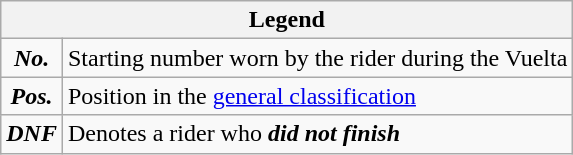<table class="wikitable">
<tr>
<th colspan=2>Legend</th>
</tr>
<tr>
<td align=center><strong><em>No.</em></strong></td>
<td>Starting number worn by the rider during the Vuelta</td>
</tr>
<tr>
<td align=center><strong><em>Pos.</em></strong></td>
<td>Position in the <a href='#'>general classification</a></td>
</tr>
<tr>
<td align=center><strong><em>DNF</em></strong></td>
<td>Denotes a rider who <strong><em>did not finish</em></strong></td>
</tr>
</table>
